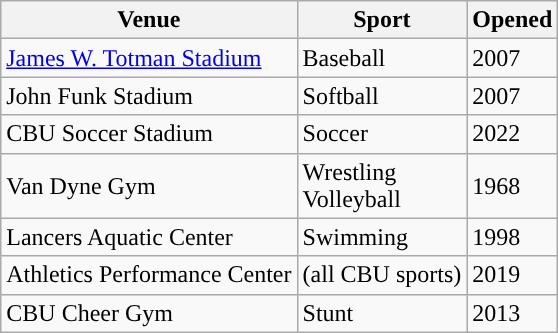<table class="wikitable sortable"; style= "text-align: ">
<tr>
<th width=px>Venue</th>
<th width=px>Sport</th>
<th width=px>Opened</th>
</tr>
<tr>
<td><a href='#'>James W. Totman Stadium</a></td>
<td>Baseball</td>
<td>2007</td>
</tr>
<tr>
<td>John Funk Stadium</td>
<td>Softball</td>
<td>2007</td>
</tr>
<tr>
<td>CBU Soccer Stadium</td>
<td>Soccer</td>
<td>2022</td>
</tr>
<tr>
<td>Van Dyne Gym</td>
<td>Wrestling <br> Volleyball</td>
<td>1968</td>
</tr>
<tr>
<td>Lancers Aquatic Center</td>
<td>Swimming</td>
<td>1998</td>
</tr>
<tr>
<td>Athletics Performance Center</td>
<td>(all CBU sports)</td>
<td>2019</td>
</tr>
<tr>
<td>CBU Cheer Gym</td>
<td>Stunt</td>
<td>2013</td>
</tr>
</table>
